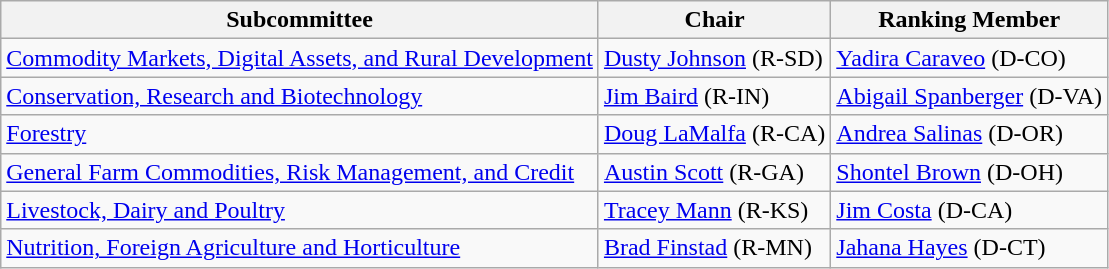<table class="wikitable">
<tr>
<th>Subcommittee</th>
<th>Chair</th>
<th>Ranking Member</th>
</tr>
<tr>
<td><a href='#'>Commodity Markets, Digital Assets, and Rural Development</a></td>
<td><a href='#'>Dusty Johnson</a> (R-SD)</td>
<td><a href='#'>Yadira Caraveo</a> (D-CO)</td>
</tr>
<tr>
<td><a href='#'>Conservation, Research and Biotechnology</a></td>
<td><a href='#'>Jim Baird</a> (R-IN)</td>
<td><a href='#'>Abigail Spanberger</a> (D-VA)</td>
</tr>
<tr>
<td><a href='#'>Forestry</a></td>
<td><a href='#'>Doug LaMalfa</a> (R-CA)</td>
<td><a href='#'>Andrea Salinas</a> (D-OR)</td>
</tr>
<tr>
<td><a href='#'>General Farm Commodities, Risk Management, and Credit</a></td>
<td><a href='#'>Austin Scott</a> (R-GA)</td>
<td><a href='#'>Shontel Brown</a> (D-OH)</td>
</tr>
<tr>
<td><a href='#'>Livestock, Dairy and Poultry</a></td>
<td><a href='#'>Tracey Mann</a> (R-KS)</td>
<td><a href='#'>Jim Costa</a> (D-CA)</td>
</tr>
<tr>
<td><a href='#'>Nutrition, Foreign Agriculture and Horticulture</a></td>
<td><a href='#'>Brad Finstad</a> (R-MN)</td>
<td><a href='#'>Jahana Hayes</a> (D-CT)</td>
</tr>
</table>
